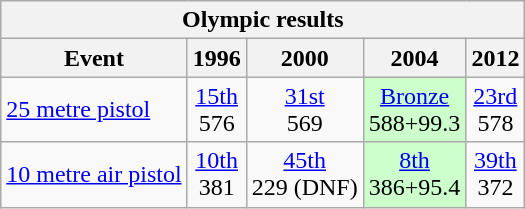<table class="wikitable" style="text-align: center">
<tr>
<th colspan=6>Olympic results</th>
</tr>
<tr>
<th>Event</th>
<th>1996</th>
<th>2000</th>
<th>2004</th>
<th>2012</th>
</tr>
<tr>
<td align=left><a href='#'>25 metre pistol</a></td>
<td><a href='#'>15th</a><br>576</td>
<td><a href='#'>31st</a><br>569</td>
<td style="background: #ccffcc"> <a href='#'>Bronze</a><br>588+99.3</td>
<td><a href='#'>23rd</a><br>578</td>
</tr>
<tr>
<td align=left><a href='#'>10 metre air pistol</a></td>
<td><a href='#'>10th</a><br>381</td>
<td><a href='#'>45th</a><br>229 (DNF)</td>
<td style="background: #ccffcc"><a href='#'>8th</a><br>386+95.4</td>
<td><a href='#'>39th</a><br>372</td>
</tr>
</table>
